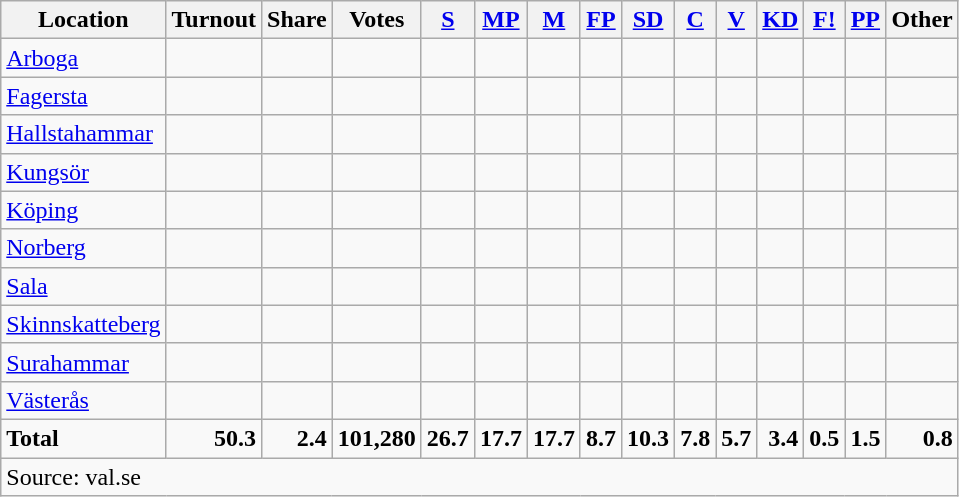<table class="wikitable sortable" style=text-align:right>
<tr>
<th>Location</th>
<th>Turnout</th>
<th>Share</th>
<th>Votes</th>
<th><a href='#'>S</a></th>
<th><a href='#'>MP</a></th>
<th><a href='#'>M</a></th>
<th><a href='#'>FP</a></th>
<th><a href='#'>SD</a></th>
<th><a href='#'>C</a></th>
<th><a href='#'>V</a></th>
<th><a href='#'>KD</a></th>
<th><a href='#'>F!</a></th>
<th><a href='#'>PP</a></th>
<th>Other</th>
</tr>
<tr>
<td align=left><a href='#'>Arboga</a></td>
<td></td>
<td></td>
<td></td>
<td></td>
<td></td>
<td></td>
<td></td>
<td></td>
<td></td>
<td></td>
<td></td>
<td></td>
<td></td>
<td></td>
</tr>
<tr>
<td align=left><a href='#'>Fagersta</a></td>
<td></td>
<td></td>
<td></td>
<td></td>
<td></td>
<td></td>
<td></td>
<td></td>
<td></td>
<td></td>
<td></td>
<td></td>
<td></td>
<td></td>
</tr>
<tr>
<td align=left><a href='#'>Hallstahammar</a></td>
<td></td>
<td></td>
<td></td>
<td></td>
<td></td>
<td></td>
<td></td>
<td></td>
<td></td>
<td></td>
<td></td>
<td></td>
<td></td>
<td></td>
</tr>
<tr>
<td align=left><a href='#'>Kungsör</a></td>
<td></td>
<td></td>
<td></td>
<td></td>
<td></td>
<td></td>
<td></td>
<td></td>
<td></td>
<td></td>
<td></td>
<td></td>
<td></td>
<td></td>
</tr>
<tr>
<td align=left><a href='#'>Köping</a></td>
<td></td>
<td></td>
<td></td>
<td></td>
<td></td>
<td></td>
<td></td>
<td></td>
<td></td>
<td></td>
<td></td>
<td></td>
<td></td>
<td></td>
</tr>
<tr>
<td align=left><a href='#'>Norberg</a></td>
<td></td>
<td></td>
<td></td>
<td></td>
<td></td>
<td></td>
<td></td>
<td></td>
<td></td>
<td></td>
<td></td>
<td></td>
<td></td>
<td></td>
</tr>
<tr>
<td align=left><a href='#'>Sala</a></td>
<td></td>
<td></td>
<td></td>
<td></td>
<td></td>
<td></td>
<td></td>
<td></td>
<td></td>
<td></td>
<td></td>
<td></td>
<td></td>
<td></td>
</tr>
<tr>
<td align=left><a href='#'>Skinnskatteberg</a></td>
<td></td>
<td></td>
<td></td>
<td></td>
<td></td>
<td></td>
<td></td>
<td></td>
<td></td>
<td></td>
<td></td>
<td></td>
<td></td>
<td></td>
</tr>
<tr>
<td align=left><a href='#'>Surahammar</a></td>
<td></td>
<td></td>
<td></td>
<td></td>
<td></td>
<td></td>
<td></td>
<td></td>
<td></td>
<td></td>
<td></td>
<td></td>
<td></td>
<td></td>
</tr>
<tr>
<td align=left><a href='#'>Västerås</a></td>
<td></td>
<td></td>
<td></td>
<td></td>
<td></td>
<td></td>
<td></td>
<td></td>
<td></td>
<td></td>
<td></td>
<td></td>
<td></td>
<td></td>
</tr>
<tr>
<td align=left><strong>Total</strong></td>
<td><strong>50.3</strong></td>
<td><strong>2.4</strong></td>
<td><strong>101,280</strong></td>
<td><strong>26.7</strong></td>
<td><strong>17.7</strong></td>
<td><strong>17.7</strong></td>
<td><strong>8.7</strong></td>
<td><strong>10.3</strong></td>
<td><strong>7.8</strong></td>
<td><strong>5.7</strong></td>
<td><strong>3.4</strong></td>
<td><strong>0.5</strong></td>
<td><strong>1.5</strong></td>
<td><strong>0.8</strong></td>
</tr>
<tr>
<td align=left colspan=15>Source: val.se </td>
</tr>
</table>
